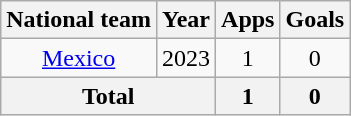<table class="wikitable" style="text-align:center">
<tr>
<th>National team</th>
<th>Year</th>
<th>Apps</th>
<th>Goals</th>
</tr>
<tr>
<td rowspan="1"><a href='#'>Mexico</a></td>
<td>2023</td>
<td>1</td>
<td>0</td>
</tr>
<tr>
<th colspan="2">Total</th>
<th>1</th>
<th>0</th>
</tr>
</table>
